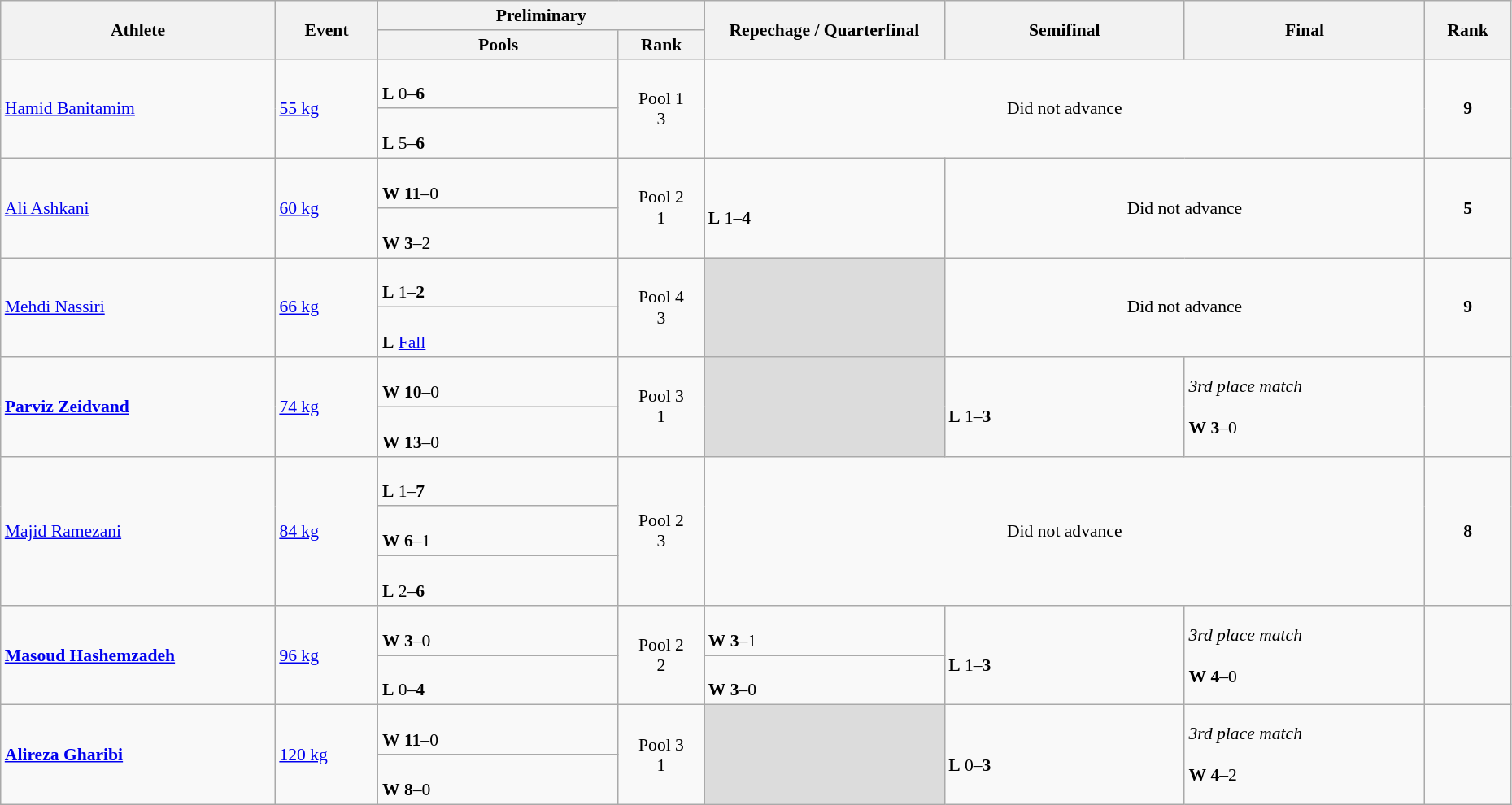<table class="wikitable" width="98%" style="text-align:left; font-size:90%">
<tr>
<th rowspan="2" width="16%">Athlete</th>
<th rowspan="2" width="6%">Event</th>
<th colspan="2">Preliminary</th>
<th rowspan="2" width="14%">Repechage / Quarterfinal</th>
<th rowspan="2" width="14%">Semifinal</th>
<th rowspan="2" width="14%">Final</th>
<th rowspan="2" width="5%">Rank</th>
</tr>
<tr>
<th width="14%">Pools</th>
<th width="5%">Rank</th>
</tr>
<tr>
<td rowspan="2"><a href='#'>Hamid Banitamim</a></td>
<td rowspan="2"><a href='#'>55 kg</a></td>
<td><br><strong>L</strong> 0–<strong>6</strong></td>
<td rowspan="2" align=center>Pool 1<br>3</td>
<td rowspan="2" colspan="3" align="center">Did not advance</td>
<td rowspan="2" align="center"><strong>9</strong></td>
</tr>
<tr>
<td><br><strong>L</strong> 5–<strong>6</strong></td>
</tr>
<tr>
<td rowspan="2"><a href='#'>Ali Ashkani</a></td>
<td rowspan="2"><a href='#'>60 kg</a></td>
<td><br><strong>W</strong> <strong>11</strong>–0</td>
<td rowspan="2" align=center>Pool 2<br>1 <strong></strong></td>
<td rowspan="2"><br><strong>L</strong> 1–<strong>4</strong></td>
<td rowspan="2" colspan="2" align="center">Did not advance</td>
<td rowspan="2" align="center"><strong>5</strong></td>
</tr>
<tr>
<td><br><strong>W</strong> <strong>3</strong>–2</td>
</tr>
<tr>
<td rowspan="2"><a href='#'>Mehdi Nassiri</a></td>
<td rowspan="2"><a href='#'>66 kg</a></td>
<td><br><strong>L</strong> 1–<strong>2</strong></td>
<td rowspan="2" align=center>Pool 4<br>3</td>
<td rowspan="2" bgcolor=#DCDCDC></td>
<td rowspan="2" colspan="2" align="center">Did not advance</td>
<td rowspan="2" align="center"><strong>9</strong></td>
</tr>
<tr>
<td><br><strong>L</strong> <a href='#'>Fall</a></td>
</tr>
<tr>
<td rowspan="2"><strong><a href='#'>Parviz Zeidvand</a></strong></td>
<td rowspan="2"><a href='#'>74 kg</a></td>
<td><br><strong>W</strong> <strong>10</strong>–0</td>
<td rowspan="2" align=center>Pool 3<br>1 <strong></strong></td>
<td rowspan="2" bgcolor=#DCDCDC></td>
<td rowspan="2"><br><strong>L</strong> 1–<strong>3</strong></td>
<td rowspan="2"><em>3rd place match</em><br><br><strong>W</strong> <strong>3</strong>–0</td>
<td rowspan="2" align="center"></td>
</tr>
<tr>
<td><br><strong>W</strong> <strong>13</strong>–0</td>
</tr>
<tr>
<td rowspan="3"><a href='#'>Majid Ramezani</a></td>
<td rowspan="3"><a href='#'>84 kg</a></td>
<td><br><strong>L</strong> 1–<strong>7</strong></td>
<td rowspan="3" align=center>Pool 2<br>3</td>
<td rowspan="3" colspan="3" align="center">Did not advance</td>
<td rowspan="3" align="center"><strong>8</strong></td>
</tr>
<tr>
<td><br><strong>W</strong> <strong>6</strong>–1</td>
</tr>
<tr>
<td><br><strong>L</strong> 2–<strong>6</strong></td>
</tr>
<tr>
<td rowspan="2"><strong><a href='#'>Masoud Hashemzadeh</a></strong></td>
<td rowspan="2"><a href='#'>96 kg</a></td>
<td><br><strong>W</strong> <strong>3</strong>–0</td>
<td rowspan="2" align=center>Pool 2<br>2 <strong></strong></td>
<td><br><strong>W</strong> <strong>3</strong>–1</td>
<td rowspan="2"><br><strong>L</strong> 1–<strong>3</strong></td>
<td rowspan="2"><em>3rd place match</em><br><br><strong>W</strong> <strong>4</strong>–0</td>
<td rowspan="2" align="center"></td>
</tr>
<tr>
<td><br><strong>L</strong> 0–<strong>4</strong></td>
<td><br><strong>W</strong> <strong>3</strong>–0</td>
</tr>
<tr>
<td rowspan="2"><strong><a href='#'>Alireza Gharibi</a></strong></td>
<td rowspan="2"><a href='#'>120 kg</a></td>
<td><br><strong>W</strong> <strong>11</strong>–0</td>
<td rowspan="2" align=center>Pool 3<br>1 <strong></strong></td>
<td rowspan="2" bgcolor=#DCDCDC></td>
<td rowspan="2"><br><strong>L</strong> 0–<strong>3</strong></td>
<td rowspan="2"><em>3rd place match</em><br><br><strong>W</strong> <strong>4</strong>–2</td>
<td rowspan="2" align="center"></td>
</tr>
<tr>
<td><br><strong>W</strong> <strong>8</strong>–0</td>
</tr>
</table>
